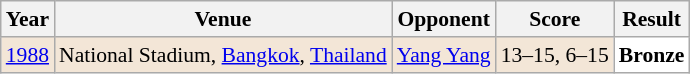<table class="sortable wikitable" style="font-size: 90%">
<tr>
<th>Year</th>
<th>Venue</th>
<th>Opponent</th>
<th>Score</th>
<th>Result</th>
</tr>
<tr style="background:#F3E6D7">
<td align="center"><a href='#'>1988</a></td>
<td align="left">National Stadium, <a href='#'>Bangkok</a>, <a href='#'>Thailand</a></td>
<td align="left"> <a href='#'>Yang Yang</a></td>
<td align="left">13–15, 6–15</td>
<td style="text-align:left; background:white"> <strong>Bronze</strong></td>
</tr>
</table>
